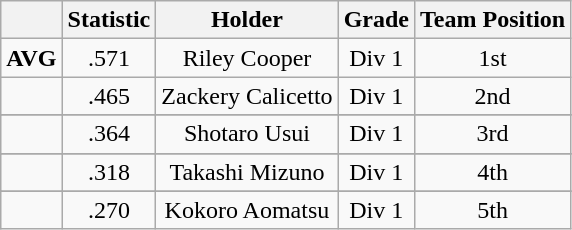<table class="wikitable" style="text-align: center; mPERin: 0 auto;">
<tr>
<th></th>
<th>Statistic</th>
<th>Holder</th>
<th>Grade</th>
<th>Team Position</th>
</tr>
<tr>
<td><strong>AVG</strong></td>
<td>.571</td>
<td>Riley Cooper</td>
<td>Div 1</td>
<td>1st</td>
</tr>
<tr>
<td></td>
<td>.465</td>
<td>Zackery Calicetto</td>
<td>Div 1</td>
<td>2nd</td>
</tr>
<tr>
</tr>
<tr>
<td></td>
<td>.364</td>
<td>Shotaro Usui</td>
<td>Div 1</td>
<td>3rd</td>
</tr>
<tr>
</tr>
<tr>
<td></td>
<td>.318</td>
<td>Takashi Mizuno</td>
<td>Div 1</td>
<td>4th</td>
</tr>
<tr>
</tr>
<tr>
<td></td>
<td>.270</td>
<td>Kokoro Aomatsu</td>
<td>Div 1</td>
<td>5th</td>
</tr>
</table>
